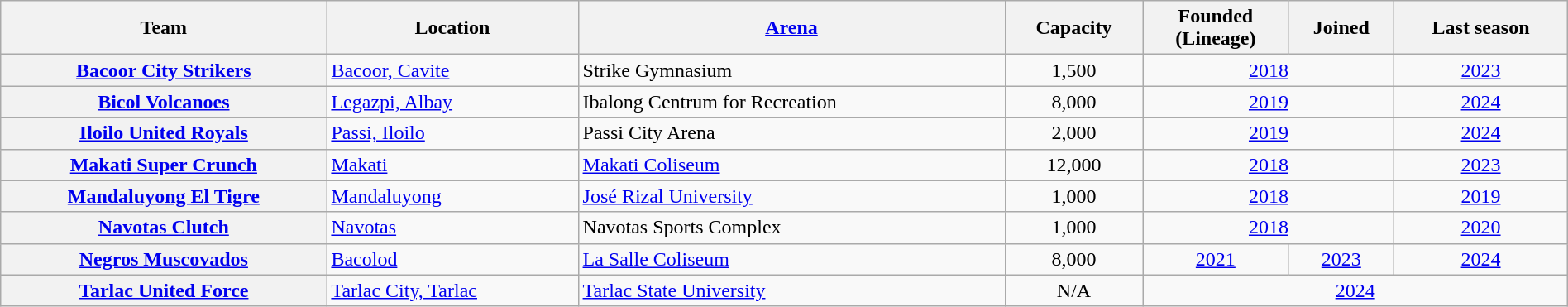<table class="wikitable sortable" style="width:100%; text-align:left">
<tr>
<th>Team</th>
<th>Location</th>
<th><a href='#'>Arena</a></th>
<th>Capacity</th>
<th>Founded<br>(Lineage)</th>
<th>Joined</th>
<th>Last season</th>
</tr>
<tr>
<th><a href='#'>Bacoor City Strikers</a></th>
<td><a href='#'>Bacoor, Cavite</a></td>
<td>Strike Gymnasium</td>
<td align=center>1,500</td>
<td align=center colspan=2><a href='#'>2018</a></td>
<td align=center><a href='#'>2023</a></td>
</tr>
<tr>
<th><a href='#'>Bicol Volcanoes</a></th>
<td><a href='#'>Legazpi, Albay</a></td>
<td>Ibalong Centrum for Recreation</td>
<td align=center>8,000</td>
<td align=center colspan=2><a href='#'>2019</a></td>
<td align=center><a href='#'>2024</a></td>
</tr>
<tr>
<th><a href='#'>Iloilo United Royals</a></th>
<td><a href='#'>Passi, Iloilo</a></td>
<td>Passi City Arena</td>
<td align=center>2,000</td>
<td align=center colspan=2><a href='#'>2019</a></td>
<td align=center><a href='#'>2024</a></td>
</tr>
<tr>
<th><a href='#'>Makati Super Crunch</a></th>
<td><a href='#'>Makati</a></td>
<td><a href='#'>Makati Coliseum</a></td>
<td align=center>12,000</td>
<td align=center colspan=2><a href='#'>2018</a></td>
<td align=center><a href='#'>2023</a></td>
</tr>
<tr>
<th><a href='#'>Mandaluyong El Tigre</a></th>
<td><a href='#'>Mandaluyong</a></td>
<td><a href='#'>José Rizal University</a></td>
<td align=center>1,000</td>
<td align=center colspan=2><a href='#'>2018</a></td>
<td align=center><a href='#'>2019</a></td>
</tr>
<tr>
<th><a href='#'>Navotas Clutch</a></th>
<td><a href='#'>Navotas</a></td>
<td>Navotas Sports Complex</td>
<td align=center>1,000</td>
<td align=center colspan=2><a href='#'>2018</a></td>
<td align=center><a href='#'>2020</a></td>
</tr>
<tr>
<th><a href='#'>Negros Muscovados</a></th>
<td><a href='#'>Bacolod</a></td>
<td><a href='#'>La Salle Coliseum</a></td>
<td align=center>8,000</td>
<td align=center><a href='#'>2021</a></td>
<td align=center><a href='#'>2023</a></td>
<td align=center><a href='#'>2024</a></td>
</tr>
<tr>
<th><a href='#'>Tarlac United Force</a></th>
<td><a href='#'>Tarlac City, Tarlac</a></td>
<td><a href='#'>Tarlac State University</a></td>
<td align=center>N/A</td>
<td align=center colspan=3><a href='#'>2024</a></td>
</tr>
</table>
